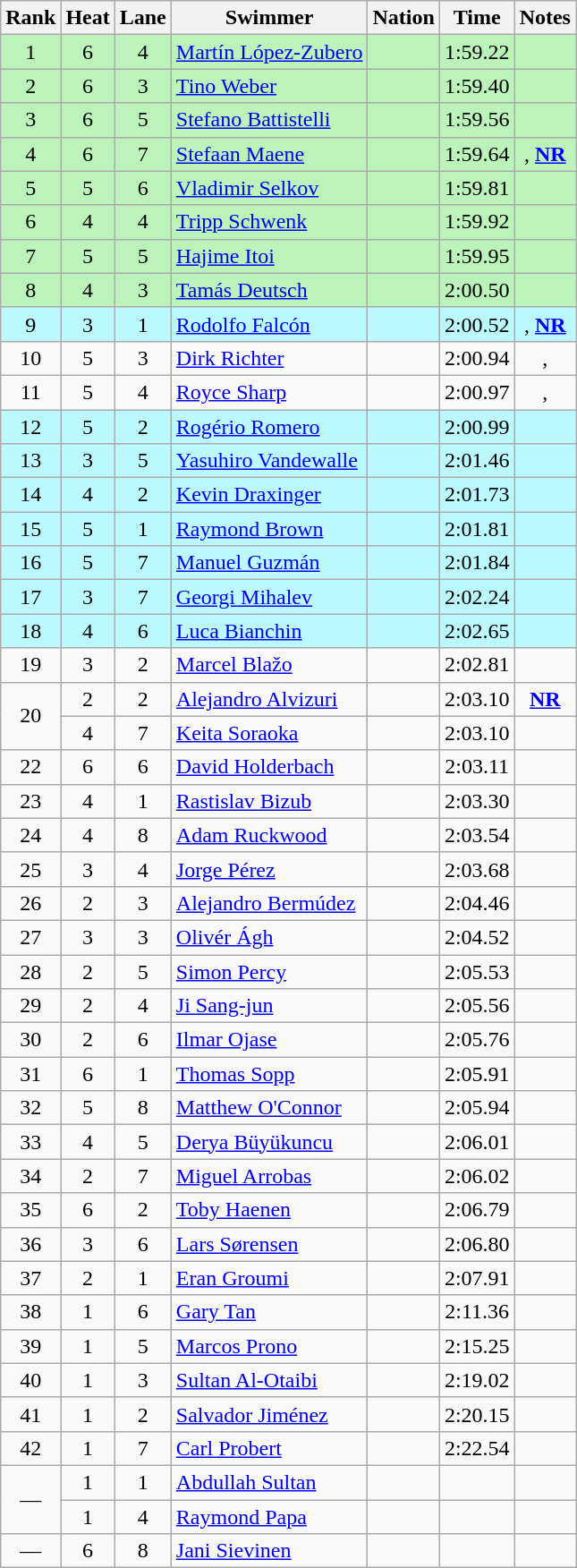<table class="wikitable sortable" style="text-align:center">
<tr>
<th>Rank</th>
<th>Heat</th>
<th>Lane</th>
<th>Swimmer</th>
<th>Nation</th>
<th>Time</th>
<th>Notes</th>
</tr>
<tr bgcolor=#bbf3bb>
<td>1</td>
<td>6</td>
<td>4</td>
<td align=left><a href='#'>Martín López-Zubero</a></td>
<td align=left></td>
<td>1:59.22</td>
<td></td>
</tr>
<tr bgcolor=#bbf3bb>
<td>2</td>
<td>6</td>
<td>3</td>
<td align=left><a href='#'>Tino Weber</a></td>
<td align=left></td>
<td>1:59.40</td>
<td></td>
</tr>
<tr bgcolor=#bbf3bb>
<td>3</td>
<td>6</td>
<td>5</td>
<td align=left><a href='#'>Stefano Battistelli</a></td>
<td align=left></td>
<td>1:59.56</td>
<td></td>
</tr>
<tr bgcolor=#bbf3bb>
<td>4</td>
<td>6</td>
<td>7</td>
<td align=left><a href='#'>Stefaan Maene</a></td>
<td align=left></td>
<td>1:59.64</td>
<td>, <strong><a href='#'>NR</a></strong></td>
</tr>
<tr bgcolor=#bbf3bb>
<td>5</td>
<td>5</td>
<td>6</td>
<td align=left><a href='#'>Vladimir Selkov</a></td>
<td align=left></td>
<td>1:59.81</td>
<td></td>
</tr>
<tr bgcolor=#bbf3bb>
<td>6</td>
<td>4</td>
<td>4</td>
<td align=left><a href='#'>Tripp Schwenk</a></td>
<td align=left></td>
<td>1:59.92</td>
<td></td>
</tr>
<tr bgcolor=#bbf3bb>
<td>7</td>
<td>5</td>
<td>5</td>
<td align=left><a href='#'>Hajime Itoi</a></td>
<td align=left></td>
<td>1:59.95</td>
<td></td>
</tr>
<tr bgcolor=#bbf3bb>
<td>8</td>
<td>4</td>
<td>3</td>
<td align=left><a href='#'>Tamás Deutsch</a></td>
<td align=left></td>
<td>2:00.50</td>
<td></td>
</tr>
<tr bgcolor=bbf9ff>
<td>9</td>
<td>3</td>
<td>1</td>
<td align=left><a href='#'>Rodolfo Falcón</a></td>
<td align=left></td>
<td>2:00.52</td>
<td>, <strong><a href='#'>NR</a></strong></td>
</tr>
<tr>
<td>10</td>
<td>5</td>
<td>3</td>
<td align=left><a href='#'>Dirk Richter</a></td>
<td align=left></td>
<td>2:00.94</td>
<td>, </td>
</tr>
<tr>
<td>11</td>
<td>5</td>
<td>4</td>
<td align=left><a href='#'>Royce Sharp</a></td>
<td align=left></td>
<td>2:00.97</td>
<td>, </td>
</tr>
<tr bgcolor=bbf9ff>
<td>12</td>
<td>5</td>
<td>2</td>
<td align=left><a href='#'>Rogério Romero</a></td>
<td align=left></td>
<td>2:00.99</td>
<td></td>
</tr>
<tr bgcolor=bbf9ff>
<td>13</td>
<td>3</td>
<td>5</td>
<td align=left><a href='#'>Yasuhiro Vandewalle</a></td>
<td align=left></td>
<td>2:01.46</td>
<td></td>
</tr>
<tr bgcolor=bbf9ff>
<td>14</td>
<td>4</td>
<td>2</td>
<td align=left><a href='#'>Kevin Draxinger</a></td>
<td align=left></td>
<td>2:01.73</td>
<td></td>
</tr>
<tr bgcolor=bbf9ff>
<td>15</td>
<td>5</td>
<td>1</td>
<td align=left><a href='#'>Raymond Brown</a></td>
<td align=left></td>
<td>2:01.81</td>
<td></td>
</tr>
<tr bgcolor=bbf9ff>
<td>16</td>
<td>5</td>
<td>7</td>
<td align=left><a href='#'>Manuel Guzmán</a></td>
<td align=left></td>
<td>2:01.84</td>
<td></td>
</tr>
<tr bgcolor=bbf9ff>
<td>17</td>
<td>3</td>
<td>7</td>
<td align=left><a href='#'>Georgi Mihalev</a></td>
<td align=left></td>
<td>2:02.24</td>
<td></td>
</tr>
<tr bgcolor=bbf9ff>
<td>18</td>
<td>4</td>
<td>6</td>
<td align=left><a href='#'>Luca Bianchin</a></td>
<td align=left></td>
<td>2:02.65</td>
<td></td>
</tr>
<tr>
<td>19</td>
<td>3</td>
<td>2</td>
<td align=left><a href='#'>Marcel Blažo</a></td>
<td align=left></td>
<td>2:02.81</td>
<td></td>
</tr>
<tr>
<td rowspan=2>20</td>
<td>2</td>
<td>2</td>
<td align=left><a href='#'>Alejandro Alvizuri</a></td>
<td align=left></td>
<td>2:03.10</td>
<td><strong><a href='#'>NR</a></strong></td>
</tr>
<tr>
<td>4</td>
<td>7</td>
<td align=left><a href='#'>Keita Soraoka</a></td>
<td align=left></td>
<td>2:03.10</td>
<td></td>
</tr>
<tr>
<td>22</td>
<td>6</td>
<td>6</td>
<td align=left><a href='#'>David Holderbach</a></td>
<td align=left></td>
<td>2:03.11</td>
<td></td>
</tr>
<tr>
<td>23</td>
<td>4</td>
<td>1</td>
<td align=left><a href='#'>Rastislav Bizub</a></td>
<td align=left></td>
<td>2:03.30</td>
<td></td>
</tr>
<tr>
<td>24</td>
<td>4</td>
<td>8</td>
<td align=left><a href='#'>Adam Ruckwood</a></td>
<td align=left></td>
<td>2:03.54</td>
<td></td>
</tr>
<tr>
<td>25</td>
<td>3</td>
<td>4</td>
<td align=left><a href='#'>Jorge Pérez</a></td>
<td align=left></td>
<td>2:03.68</td>
<td></td>
</tr>
<tr>
<td>26</td>
<td>2</td>
<td>3</td>
<td align=left><a href='#'>Alejandro Bermúdez</a></td>
<td align=left></td>
<td>2:04.46</td>
<td></td>
</tr>
<tr>
<td>27</td>
<td>3</td>
<td>3</td>
<td align=left><a href='#'>Olivér Ágh</a></td>
<td align=left></td>
<td>2:04.52</td>
<td></td>
</tr>
<tr>
<td>28</td>
<td>2</td>
<td>5</td>
<td align=left><a href='#'>Simon Percy</a></td>
<td align=left></td>
<td>2:05.53</td>
<td></td>
</tr>
<tr>
<td>29</td>
<td>2</td>
<td>4</td>
<td align=left><a href='#'>Ji Sang-jun</a></td>
<td align=left></td>
<td>2:05.56</td>
<td></td>
</tr>
<tr>
<td>30</td>
<td>2</td>
<td>6</td>
<td align=left><a href='#'>Ilmar Ojase</a></td>
<td align=left></td>
<td>2:05.76</td>
<td></td>
</tr>
<tr>
<td>31</td>
<td>6</td>
<td>1</td>
<td align=left><a href='#'>Thomas Sopp</a></td>
<td align=left></td>
<td>2:05.91</td>
<td></td>
</tr>
<tr>
<td>32</td>
<td>5</td>
<td>8</td>
<td align=left><a href='#'>Matthew O'Connor</a></td>
<td align=left></td>
<td>2:05.94</td>
<td></td>
</tr>
<tr>
<td>33</td>
<td>4</td>
<td>5</td>
<td align=left><a href='#'>Derya Büyükuncu</a></td>
<td align=left></td>
<td>2:06.01</td>
<td></td>
</tr>
<tr>
<td>34</td>
<td>2</td>
<td>7</td>
<td align=left><a href='#'>Miguel Arrobas</a></td>
<td align=left></td>
<td>2:06.02</td>
<td></td>
</tr>
<tr>
<td>35</td>
<td>6</td>
<td>2</td>
<td align=left><a href='#'>Toby Haenen</a></td>
<td align=left></td>
<td>2:06.79</td>
<td></td>
</tr>
<tr>
<td>36</td>
<td>3</td>
<td>6</td>
<td align=left><a href='#'>Lars Sørensen</a></td>
<td align=left></td>
<td>2:06.80</td>
<td></td>
</tr>
<tr>
<td>37</td>
<td>2</td>
<td>1</td>
<td align=left><a href='#'>Eran Groumi</a></td>
<td align=left></td>
<td>2:07.91</td>
<td></td>
</tr>
<tr>
<td>38</td>
<td>1</td>
<td>6</td>
<td align=left><a href='#'>Gary Tan</a></td>
<td align=left></td>
<td>2:11.36</td>
<td></td>
</tr>
<tr>
<td>39</td>
<td>1</td>
<td>5</td>
<td align=left><a href='#'>Marcos Prono</a></td>
<td align=left></td>
<td>2:15.25</td>
<td></td>
</tr>
<tr>
<td>40</td>
<td>1</td>
<td>3</td>
<td align=left><a href='#'>Sultan Al-Otaibi</a></td>
<td align=left></td>
<td>2:19.02</td>
<td></td>
</tr>
<tr>
<td>41</td>
<td>1</td>
<td>2</td>
<td align=left><a href='#'>Salvador Jiménez</a></td>
<td align=left></td>
<td>2:20.15</td>
<td></td>
</tr>
<tr>
<td>42</td>
<td>1</td>
<td>7</td>
<td align=left><a href='#'>Carl Probert</a></td>
<td align=left></td>
<td>2:22.54</td>
<td></td>
</tr>
<tr>
<td rowspan=2 data-sort-value=43>—</td>
<td>1</td>
<td>1</td>
<td align=left><a href='#'>Abdullah Sultan</a></td>
<td align=left></td>
<td data-sort-value=8:99.99></td>
<td></td>
</tr>
<tr>
<td>1</td>
<td>4</td>
<td align=left><a href='#'>Raymond Papa</a></td>
<td align=left></td>
<td data-sort-value=8:99.99></td>
<td></td>
</tr>
<tr>
<td data-sort-value=45>—</td>
<td>6</td>
<td>8</td>
<td align=left><a href='#'>Jani Sievinen</a></td>
<td align=left></td>
<td data-sort-value=9:99.99></td>
<td></td>
</tr>
</table>
